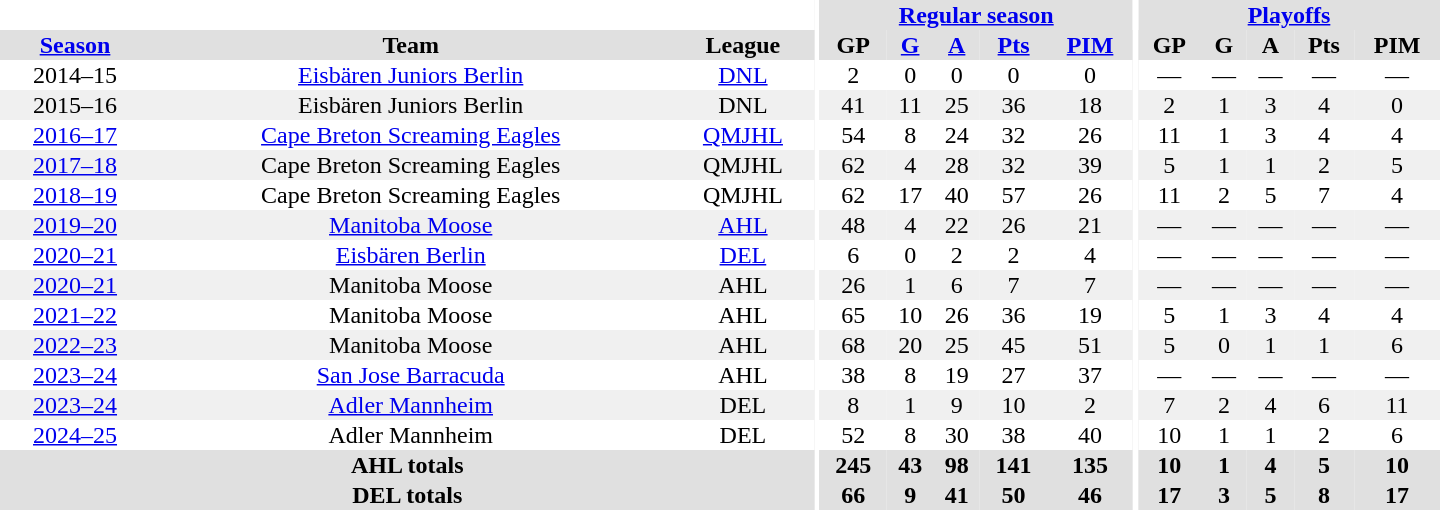<table border="0" cellpadding="1" cellspacing="0" style="text-align:center; width:60em">
<tr bgcolor="#e0e0e0">
<th colspan="3" bgcolor="#ffffff"></th>
<th rowspan="99" bgcolor="#ffffff"></th>
<th colspan="5"><a href='#'>Regular season</a></th>
<th rowspan="99" bgcolor="#ffffff"></th>
<th colspan="5"><a href='#'>Playoffs</a></th>
</tr>
<tr bgcolor="#e0e0e0">
<th><a href='#'>Season</a></th>
<th>Team</th>
<th>League</th>
<th>GP</th>
<th><a href='#'>G</a></th>
<th><a href='#'>A</a></th>
<th><a href='#'>Pts</a></th>
<th><a href='#'>PIM</a></th>
<th>GP</th>
<th>G</th>
<th>A</th>
<th>Pts</th>
<th>PIM</th>
</tr>
<tr>
<td>2014–15</td>
<td><a href='#'>Eisbären Juniors Berlin</a></td>
<td><a href='#'>DNL</a></td>
<td>2</td>
<td>0</td>
<td>0</td>
<td>0</td>
<td>0</td>
<td>—</td>
<td>—</td>
<td>—</td>
<td>—</td>
<td>—</td>
</tr>
<tr bgcolor="#f0f0f0">
<td>2015–16</td>
<td>Eisbären Juniors Berlin</td>
<td>DNL</td>
<td>41</td>
<td>11</td>
<td>25</td>
<td>36</td>
<td>18</td>
<td>2</td>
<td>1</td>
<td>3</td>
<td>4</td>
<td>0</td>
</tr>
<tr>
<td><a href='#'>2016–17</a></td>
<td><a href='#'>Cape Breton Screaming Eagles</a></td>
<td><a href='#'>QMJHL</a></td>
<td>54</td>
<td>8</td>
<td>24</td>
<td>32</td>
<td>26</td>
<td>11</td>
<td>1</td>
<td>3</td>
<td>4</td>
<td>4</td>
</tr>
<tr bgcolor="#f0f0f0">
<td><a href='#'>2017–18</a></td>
<td>Cape Breton Screaming Eagles</td>
<td>QMJHL</td>
<td>62</td>
<td>4</td>
<td>28</td>
<td>32</td>
<td>39</td>
<td>5</td>
<td>1</td>
<td>1</td>
<td>2</td>
<td>5</td>
</tr>
<tr>
<td><a href='#'>2018–19</a></td>
<td>Cape Breton Screaming Eagles</td>
<td>QMJHL</td>
<td>62</td>
<td>17</td>
<td>40</td>
<td>57</td>
<td>26</td>
<td>11</td>
<td>2</td>
<td>5</td>
<td>7</td>
<td>4</td>
</tr>
<tr bgcolor="#f0f0f0">
<td><a href='#'>2019–20</a></td>
<td><a href='#'>Manitoba Moose</a></td>
<td><a href='#'>AHL</a></td>
<td>48</td>
<td>4</td>
<td>22</td>
<td>26</td>
<td>21</td>
<td>—</td>
<td>—</td>
<td>—</td>
<td>—</td>
<td>—</td>
</tr>
<tr>
<td><a href='#'>2020–21</a></td>
<td><a href='#'>Eisbären Berlin</a></td>
<td><a href='#'>DEL</a></td>
<td>6</td>
<td>0</td>
<td>2</td>
<td>2</td>
<td>4</td>
<td>—</td>
<td>—</td>
<td>—</td>
<td>—</td>
<td>—</td>
</tr>
<tr bgcolor="#f0f0f0">
<td><a href='#'>2020–21</a></td>
<td>Manitoba Moose</td>
<td>AHL</td>
<td>26</td>
<td>1</td>
<td>6</td>
<td>7</td>
<td>7</td>
<td>—</td>
<td>—</td>
<td>—</td>
<td>—</td>
<td>—</td>
</tr>
<tr>
<td><a href='#'>2021–22</a></td>
<td>Manitoba Moose</td>
<td>AHL</td>
<td>65</td>
<td>10</td>
<td>26</td>
<td>36</td>
<td>19</td>
<td>5</td>
<td>1</td>
<td>3</td>
<td>4</td>
<td>4</td>
</tr>
<tr bgcolor="#f0f0f0">
<td><a href='#'>2022–23</a></td>
<td>Manitoba Moose</td>
<td>AHL</td>
<td>68</td>
<td>20</td>
<td>25</td>
<td>45</td>
<td>51</td>
<td>5</td>
<td>0</td>
<td>1</td>
<td>1</td>
<td>6</td>
</tr>
<tr>
<td><a href='#'>2023–24</a></td>
<td><a href='#'>San Jose Barracuda</a></td>
<td>AHL</td>
<td>38</td>
<td>8</td>
<td>19</td>
<td>27</td>
<td>37</td>
<td>—</td>
<td>—</td>
<td>—</td>
<td>—</td>
<td>—</td>
</tr>
<tr bgcolor="#f0f0f0">
<td><a href='#'>2023–24</a></td>
<td><a href='#'>Adler Mannheim</a></td>
<td>DEL</td>
<td>8</td>
<td>1</td>
<td>9</td>
<td>10</td>
<td>2</td>
<td>7</td>
<td>2</td>
<td>4</td>
<td>6</td>
<td>11</td>
</tr>
<tr>
<td><a href='#'>2024–25</a></td>
<td>Adler Mannheim</td>
<td>DEL</td>
<td>52</td>
<td>8</td>
<td>30</td>
<td>38</td>
<td>40</td>
<td>10</td>
<td>1</td>
<td>1</td>
<td>2</td>
<td>6</td>
</tr>
<tr bgcolor="#e0e0e0">
<th colspan="3">AHL totals</th>
<th>245</th>
<th>43</th>
<th>98</th>
<th>141</th>
<th>135</th>
<th>10</th>
<th>1</th>
<th>4</th>
<th>5</th>
<th>10</th>
</tr>
<tr bgcolor="#e0e0e0">
<th colspan="3">DEL totals</th>
<th>66</th>
<th>9</th>
<th>41</th>
<th>50</th>
<th>46</th>
<th>17</th>
<th>3</th>
<th>5</th>
<th>8</th>
<th>17</th>
</tr>
</table>
